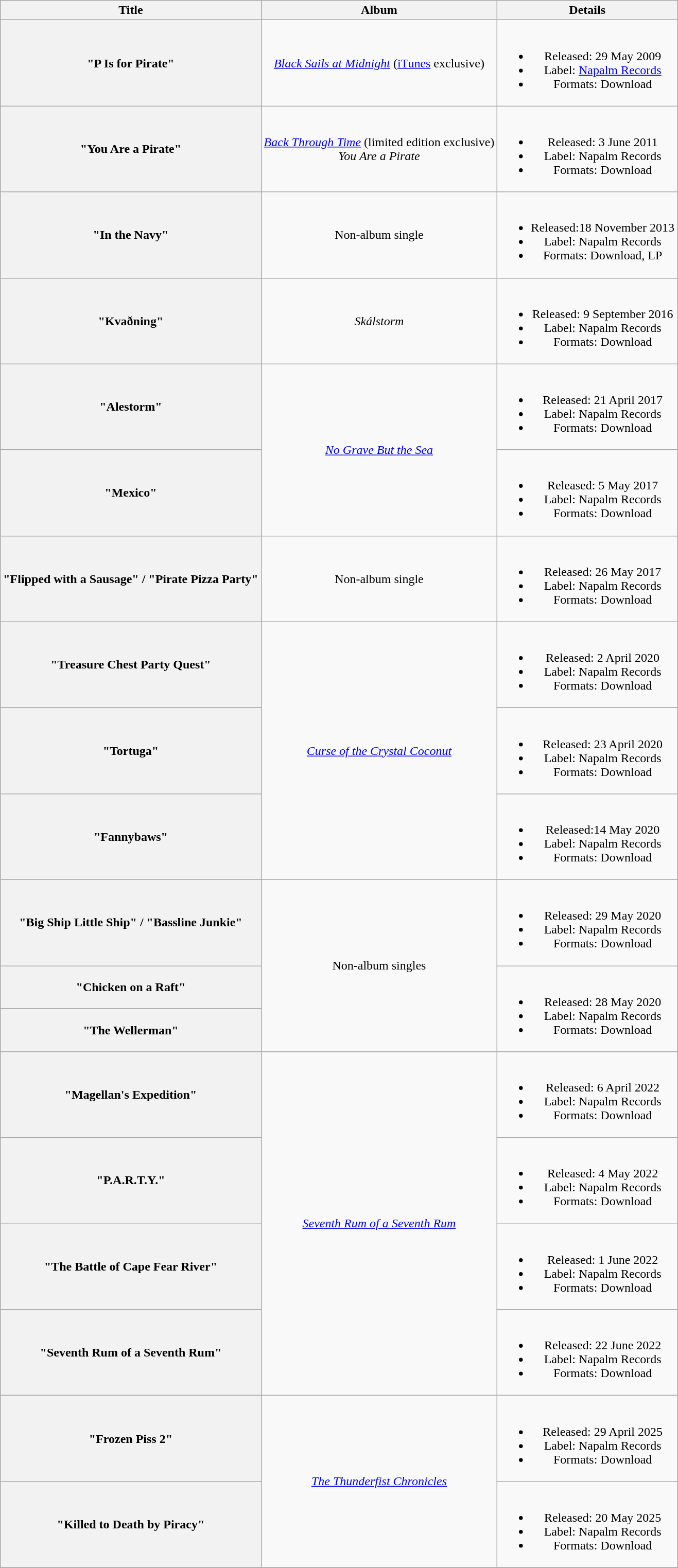<table class="wikitable plainrowheaders" style="text-align: center;">
<tr>
<th scope="col">Title</th>
<th scope="col">Album</th>
<th scope="col">Details</th>
</tr>
<tr>
<th scope="row">"P Is for Pirate"</th>
<td><em><a href='#'>Black Sails at Midnight</a></em> (<a href='#'>iTunes</a> exclusive)</td>
<td><br><ul><li>Released: 29 May 2009</li><li>Label: <a href='#'>Napalm Records</a></li><li>Formats: Download</li></ul></td>
</tr>
<tr>
<th scope="row">"You Are a Pirate"</th>
<td><em><a href='#'>Back Through Time</a></em> (limited edition exclusive)<br><em>You Are a Pirate</em></td>
<td><br><ul><li>Released: 3 June 2011</li><li>Label: Napalm Records</li><li>Formats: Download</li></ul></td>
</tr>
<tr>
<th scope="row">"In the Navy" </th>
<td>Non-album single</td>
<td><br><ul><li>Released:18 November 2013</li><li>Label: Napalm Records</li><li>Formats: Download, LP</li></ul></td>
</tr>
<tr>
<th scope="row">"Kvaðning"</th>
<td><em>Skálstorm</em></td>
<td><br><ul><li>Released: 9 September 2016</li><li>Label: Napalm Records</li><li>Formats: Download</li></ul></td>
</tr>
<tr>
<th scope="row">"Alestorm"</th>
<td rowspan=2><em><a href='#'>No Grave But the Sea</a></em></td>
<td><br><ul><li>Released: 21 April 2017</li><li>Label: Napalm Records</li><li>Formats: Download</li></ul></td>
</tr>
<tr>
<th scope="row">"Mexico"</th>
<td><br><ul><li>Released: 5 May 2017</li><li>Label: Napalm Records</li><li>Formats: Download</li></ul></td>
</tr>
<tr>
<th scope="row">"Flipped with a Sausage" / "Pirate Pizza Party"</th>
<td>Non-album single</td>
<td><br><ul><li>Released: 26 May 2017</li><li>Label: Napalm Records</li><li>Formats: Download</li></ul></td>
</tr>
<tr>
<th scope="row">"Treasure Chest Party Quest"</th>
<td rowspan=3><em><a href='#'>Curse of the Crystal Coconut</a></em></td>
<td><br><ul><li>Released: 2 April 2020</li><li>Label: Napalm Records</li><li>Formats: Download</li></ul></td>
</tr>
<tr>
<th scope="row">"Tortuga"</th>
<td><br><ul><li>Released: 23 April 2020</li><li>Label: Napalm Records</li><li>Formats: Download</li></ul></td>
</tr>
<tr>
<th scope="row">"Fannybaws"</th>
<td><br><ul><li>Released:14 May 2020</li><li>Label: Napalm Records</li><li>Formats: Download</li></ul></td>
</tr>
<tr>
<th scope="row">"Big Ship Little Ship" / "Bassline Junkie" </th>
<td rowspan=3>Non-album singles</td>
<td><br><ul><li>Released: 29 May 2020</li><li>Label: Napalm Records</li><li>Formats: Download</li></ul></td>
</tr>
<tr>
<th scope="row">"Chicken on a Raft"</th>
<td rowspan=2><br><ul><li>Released: 28 May 2020</li><li>Label: Napalm Records</li><li>Formats: Download</li></ul></td>
</tr>
<tr>
<th scope="row">"The Wellerman"</th>
</tr>
<tr>
<th scope="row">"Magellan's Expedition"</th>
<td rowspan=4><em><a href='#'>Seventh Rum of a Seventh Rum</a></em></td>
<td><br><ul><li>Released: 6 April 2022</li><li>Label: Napalm Records</li><li>Formats: Download</li></ul></td>
</tr>
<tr>
<th scope="row">"P.A.R.T.Y."</th>
<td><br><ul><li>Released: 4 May 2022</li><li>Label: Napalm Records</li><li>Formats: Download</li></ul></td>
</tr>
<tr>
<th scope="row">"The Battle of Cape Fear River"</th>
<td><br><ul><li>Released: 1 June 2022</li><li>Label: Napalm Records</li><li>Formats: Download</li></ul></td>
</tr>
<tr>
<th scope="row">"Seventh Rum of a Seventh Rum"</th>
<td><br><ul><li>Released: 22 June 2022</li><li>Label: Napalm Records</li><li>Formats: Download</li></ul></td>
</tr>
<tr>
<th scope="row">"Frozen Piss 2"</th>
<td rowspan=2><em><a href='#'>The Thunderfist Chronicles</a></em></td>
<td><br><ul><li>Released: 29 April 2025</li><li>Label: Napalm Records</li><li>Formats: Download</li></ul></td>
</tr>
<tr>
<th scope="row">"Killed to Death by Piracy"</th>
<td><br><ul><li>Released: 20 May 2025</li><li>Label: Napalm Records</li><li>Formats: Download</li></ul></td>
</tr>
<tr>
</tr>
</table>
